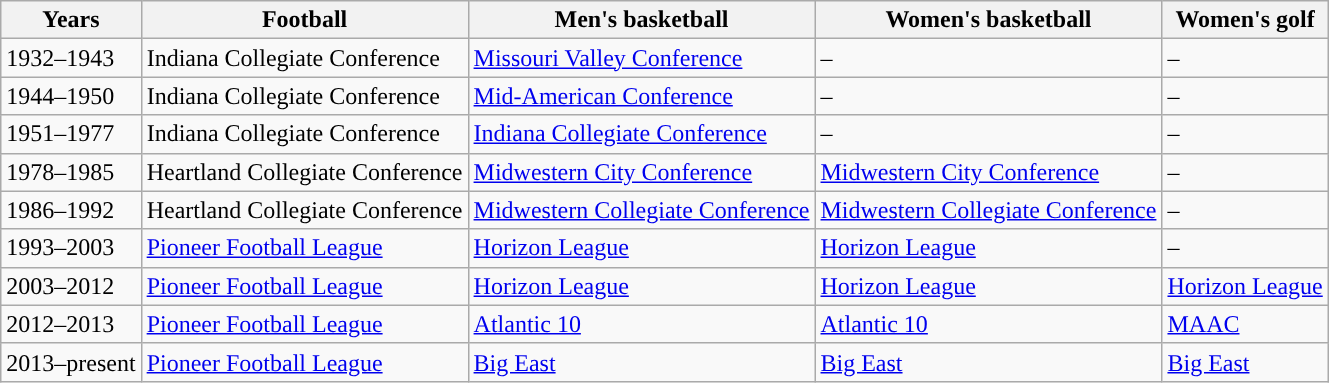<table class="wikitable">
<tr>
<th width=px>Years</th>
<th width=px>Football</th>
<th width=px>Men's basketball</th>
<th width=px>Women's basketball</th>
<th width=px>Women's golf</th>
</tr>
<tr>
<td>1932–1943</td>
<td>Indiana Collegiate Conference</td>
<td><a href='#'>Missouri Valley Conference</a></td>
<td>–</td>
<td>–</td>
</tr>
<tr>
<td>1944–1950</td>
<td>Indiana Collegiate Conference</td>
<td><a href='#'>Mid-American Conference</a></td>
<td>–</td>
<td>–</td>
</tr>
<tr>
<td>1951–1977</td>
<td>Indiana Collegiate Conference</td>
<td><a href='#'>Indiana Collegiate Conference</a></td>
<td>–</td>
<td>–</td>
</tr>
<tr>
<td>1978–1985</td>
<td>Heartland Collegiate Conference</td>
<td><a href='#'>Midwestern City Conference</a></td>
<td><a href='#'>Midwestern City Conference</a></td>
<td>–</td>
</tr>
<tr>
<td>1986–1992</td>
<td>Heartland Collegiate Conference</td>
<td><a href='#'>Midwestern Collegiate Conference</a></td>
<td><a href='#'>Midwestern Collegiate Conference</a></td>
<td>–</td>
</tr>
<tr>
<td>1993–2003</td>
<td><a href='#'>Pioneer Football League</a></td>
<td><a href='#'>Horizon League</a></td>
<td><a href='#'>Horizon League</a></td>
<td>–</td>
</tr>
<tr>
<td>2003–2012</td>
<td><a href='#'>Pioneer Football League</a></td>
<td><a href='#'>Horizon League</a></td>
<td><a href='#'>Horizon League</a></td>
<td><a href='#'>Horizon League</a></td>
</tr>
<tr>
<td>2012–2013</td>
<td><a href='#'>Pioneer Football League</a></td>
<td><a href='#'>Atlantic 10</a></td>
<td><a href='#'>Atlantic 10</a></td>
<td><a href='#'>MAAC</a></td>
</tr>
<tr>
<td>2013–present</td>
<td><a href='#'>Pioneer Football League</a></td>
<td><a href='#'>Big East</a></td>
<td><a href='#'>Big East</a></td>
<td><a href='#'>Big East</a></td>
</tr>
</table>
